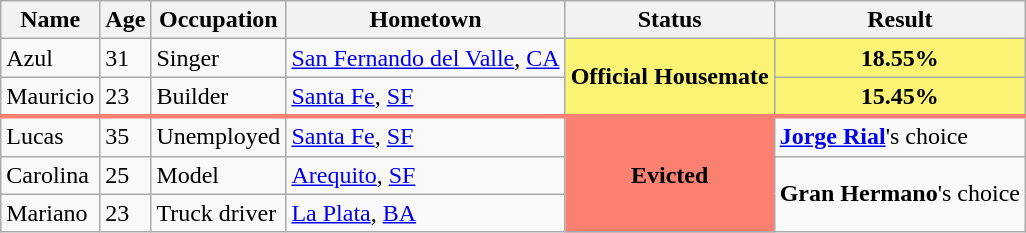<table class="wikitable sortable">
<tr>
<th>Name</th>
<th>Age</th>
<th>Occupation</th>
<th>Hometown</th>
<th>Status</th>
<th>Result</th>
</tr>
<tr>
<td>Azul</td>
<td>31</td>
<td>Singer</td>
<td><a href='#'>San Fernando del Valle</a>, <a href='#'>CA</a></td>
<td rowspan="2" align="center" style="background:#FBF373;"><strong>Official Housemate</strong></td>
<td align="center" style="background:#FBF373;"><strong>18.55%</strong></td>
</tr>
<tr style="border-bottom:3px solid salmon;">
<td>Mauricio</td>
<td>23</td>
<td>Builder</td>
<td><a href='#'>Santa Fe</a>, <a href='#'>SF</a></td>
<td align="center" style="background:#FBF373;"><strong>15.45%</strong></td>
</tr>
<tr>
<td>Lucas</td>
<td>35</td>
<td>Unemployed</td>
<td><a href='#'>Santa Fe</a>, <a href='#'>SF</a></td>
<td rowspan="3" align="center" style="background:salmon;"><strong>Evicted</strong></td>
<td><strong><a href='#'>Jorge Rial</a></strong>'s choice</td>
</tr>
<tr>
<td>Carolina</td>
<td>25</td>
<td>Model</td>
<td><a href='#'>Arequito</a>, <a href='#'>SF</a></td>
<td rowspan="2"><strong>Gran Hermano</strong>'s choice</td>
</tr>
<tr>
<td>Mariano</td>
<td>23</td>
<td>Truck driver</td>
<td><a href='#'>La Plata</a>, <a href='#'>BA</a></td>
</tr>
</table>
